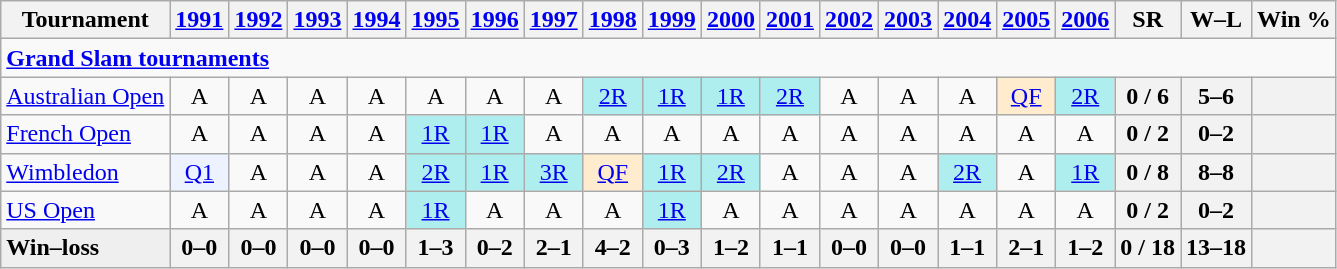<table class=wikitable style=text-align:center>
<tr>
<th>Tournament</th>
<th><a href='#'>1991</a></th>
<th><a href='#'>1992</a></th>
<th><a href='#'>1993</a></th>
<th><a href='#'>1994</a></th>
<th><a href='#'>1995</a></th>
<th><a href='#'>1996</a></th>
<th><a href='#'>1997</a></th>
<th><a href='#'>1998</a></th>
<th><a href='#'>1999</a></th>
<th><a href='#'>2000</a></th>
<th><a href='#'>2001</a></th>
<th><a href='#'>2002</a></th>
<th><a href='#'>2003</a></th>
<th><a href='#'>2004</a></th>
<th><a href='#'>2005</a></th>
<th><a href='#'>2006</a></th>
<th>SR</th>
<th>W–L</th>
<th>Win %</th>
</tr>
<tr>
<td colspan=25 style=text-align:left><a href='#'><strong>Grand Slam tournaments</strong></a></td>
</tr>
<tr>
<td align=left><a href='#'>Australian Open</a></td>
<td>A</td>
<td>A</td>
<td>A</td>
<td>A</td>
<td>A</td>
<td>A</td>
<td>A</td>
<td style=background:#afeeee><a href='#'>2R</a></td>
<td style=background:#afeeee><a href='#'>1R</a></td>
<td style=background:#afeeee><a href='#'>1R</a></td>
<td style=background:#afeeee><a href='#'>2R</a></td>
<td>A</td>
<td>A</td>
<td>A</td>
<td style=background:#ffebcd><a href='#'>QF</a></td>
<td style=background:#afeeee><a href='#'>2R</a></td>
<th>0 / 6</th>
<th>5–6</th>
<th></th>
</tr>
<tr>
<td align=left><a href='#'>French Open</a></td>
<td>A</td>
<td>A</td>
<td>A</td>
<td>A</td>
<td style=background:#afeeee><a href='#'>1R</a></td>
<td style=background:#afeeee><a href='#'>1R</a></td>
<td>A</td>
<td>A</td>
<td>A</td>
<td>A</td>
<td>A</td>
<td>A</td>
<td>A</td>
<td>A</td>
<td>A</td>
<td>A</td>
<th>0 / 2</th>
<th>0–2</th>
<th></th>
</tr>
<tr>
<td align=left><a href='#'>Wimbledon</a></td>
<td style=background:#ecf2ff><a href='#'>Q1</a></td>
<td>A</td>
<td>A</td>
<td>A</td>
<td style=background:#afeeee><a href='#'>2R</a></td>
<td style=background:#afeeee><a href='#'>1R</a></td>
<td style=background:#afeeee><a href='#'>3R</a></td>
<td style=background:#ffebcd><a href='#'>QF</a></td>
<td style=background:#afeeee><a href='#'>1R</a></td>
<td style=background:#afeeee><a href='#'>2R</a></td>
<td>A</td>
<td>A</td>
<td>A</td>
<td style=background:#afeeee><a href='#'>2R</a></td>
<td>A</td>
<td style=background:#afeeee><a href='#'>1R</a></td>
<th>0 / 8</th>
<th>8–8</th>
<th></th>
</tr>
<tr>
<td align=left><a href='#'>US Open</a></td>
<td>A</td>
<td>A</td>
<td>A</td>
<td>A</td>
<td style=background:#afeeee><a href='#'>1R</a></td>
<td>A</td>
<td>A</td>
<td>A</td>
<td style=background:#afeeee><a href='#'>1R</a></td>
<td>A</td>
<td>A</td>
<td>A</td>
<td>A</td>
<td>A</td>
<td>A</td>
<td>A</td>
<th>0 / 2</th>
<th>0–2</th>
<th></th>
</tr>
<tr style=font-weight:bold;background:#efefef>
<td style=text-align:left>Win–loss</td>
<th>0–0</th>
<th>0–0</th>
<th>0–0</th>
<th>0–0</th>
<th>1–3</th>
<th>0–2</th>
<th>2–1</th>
<th>4–2</th>
<th>0–3</th>
<th>1–2</th>
<th>1–1</th>
<th>0–0</th>
<th>0–0</th>
<th>1–1</th>
<th>2–1</th>
<th>1–2</th>
<th>0 / 18</th>
<th>13–18</th>
<th></th>
</tr>
</table>
